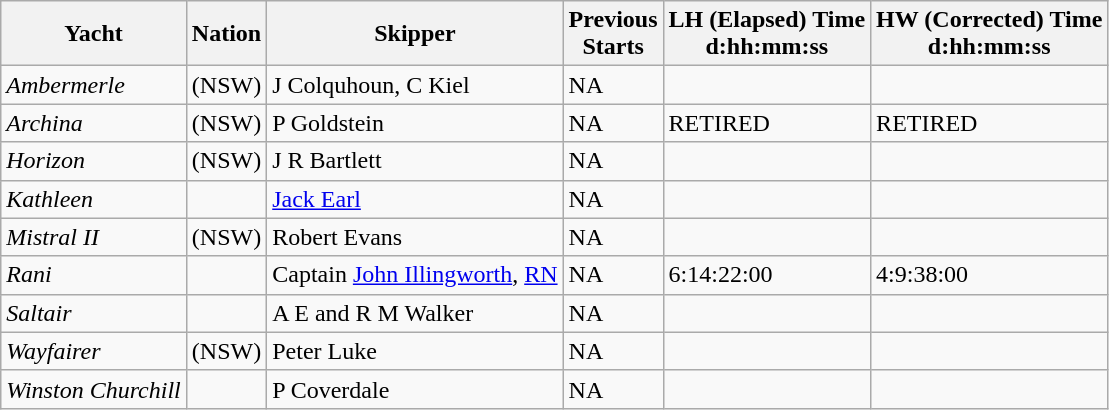<table class="wikitable">
<tr>
<th>Yacht</th>
<th>Nation</th>
<th>Skipper</th>
<th>Previous <br>Starts</th>
<th>LH (Elapsed) Time <br>d:hh:mm:ss</th>
<th>HW (Corrected) Time <br>d:hh:mm:ss</th>
</tr>
<tr>
<td><em>Ambermerle</em></td>
<td>(NSW)</td>
<td>J Colquhoun, C Kiel</td>
<td>NA</td>
<td></td>
<td></td>
</tr>
<tr>
<td><em>Archina</em></td>
<td> (NSW)</td>
<td>P Goldstein</td>
<td>NA</td>
<td>RETIRED</td>
<td>RETIRED</td>
</tr>
<tr>
<td><em>Horizon</em></td>
<td> (NSW)</td>
<td>J R Bartlett</td>
<td>NA</td>
<td></td>
<td></td>
</tr>
<tr>
<td><em>Kathleen</em></td>
<td></td>
<td><a href='#'>Jack Earl</a></td>
<td>NA</td>
<td></td>
<td></td>
</tr>
<tr>
<td><em>Mistral II</em></td>
<td> (NSW)</td>
<td>Robert Evans</td>
<td>NA</td>
<td></td>
<td></td>
</tr>
<tr>
<td><em>Rani</em></td>
<td></td>
<td>Captain <a href='#'>John Illingworth</a>, <a href='#'>RN</a></td>
<td>NA</td>
<td>6:14:22:00</td>
<td>4:9:38:00</td>
</tr>
<tr>
<td><em>Saltair</em></td>
<td></td>
<td>A E and R M Walker</td>
<td>NA</td>
<td></td>
<td></td>
</tr>
<tr>
<td><em>Wayfairer</em></td>
<td> (NSW)</td>
<td>Peter Luke</td>
<td>NA</td>
<td></td>
<td></td>
</tr>
<tr>
<td><em>Winston Churchill</em></td>
<td></td>
<td>P Coverdale</td>
<td>NA</td>
<td></td>
<td></td>
</tr>
</table>
